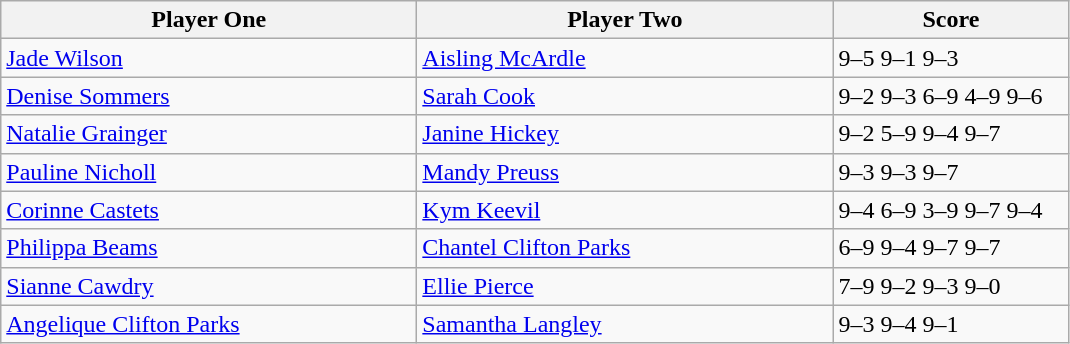<table class="wikitable">
<tr>
<th width=270>Player One</th>
<th width=270>Player Two</th>
<th width=150>Score</th>
</tr>
<tr>
<td> <a href='#'>Jade Wilson</a></td>
<td> <a href='#'>Aisling McArdle</a></td>
<td>9–5 9–1 9–3</td>
</tr>
<tr>
<td> <a href='#'>Denise Sommers</a></td>
<td> <a href='#'>Sarah Cook</a></td>
<td>9–2 9–3 6–9 4–9 9–6</td>
</tr>
<tr>
<td> <a href='#'>Natalie Grainger</a></td>
<td> <a href='#'>Janine Hickey</a></td>
<td>9–2 5–9 9–4 9–7</td>
</tr>
<tr>
<td> <a href='#'>Pauline Nicholl</a></td>
<td> <a href='#'>Mandy Preuss</a></td>
<td>9–3 9–3 9–7</td>
</tr>
<tr>
<td> <a href='#'>Corinne Castets</a></td>
<td> <a href='#'>Kym Keevil</a></td>
<td>9–4 6–9 3–9 9–7 9–4</td>
</tr>
<tr>
<td> <a href='#'>Philippa Beams</a></td>
<td> <a href='#'>Chantel Clifton Parks</a></td>
<td>6–9 9–4 9–7 9–7</td>
</tr>
<tr>
<td> <a href='#'>Sianne Cawdry</a></td>
<td> <a href='#'>Ellie Pierce</a></td>
<td>7–9 9–2 9–3 9–0</td>
</tr>
<tr>
<td> <a href='#'>Angelique Clifton Parks</a></td>
<td> <a href='#'>Samantha Langley</a></td>
<td>9–3 9–4 9–1</td>
</tr>
</table>
